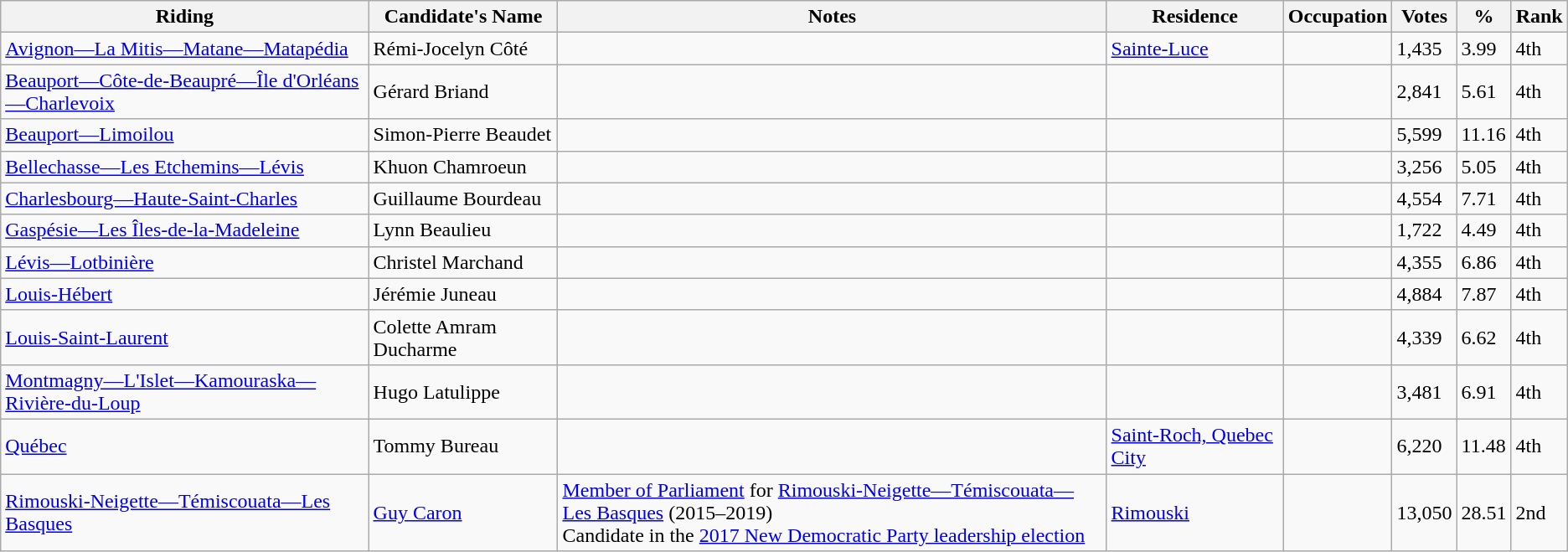<table class="wikitable sortable">
<tr>
<th>Riding<br></th>
<th>Candidate's Name</th>
<th>Notes</th>
<th>Residence</th>
<th>Occupation</th>
<th>Votes</th>
<th>%</th>
<th>Rank</th>
</tr>
<tr>
<td><a href='#'>Avignon—La Mitis—Matane—Matapédia</a></td>
<td>Rémi-Jocelyn Côté</td>
<td></td>
<td><a href='#'>Sainte-Luce</a></td>
<td></td>
<td>1,435</td>
<td>3.99</td>
<td>4th</td>
</tr>
<tr>
<td><a href='#'>Beauport—Côte-de-Beaupré—Île d'Orléans—Charlevoix</a></td>
<td>Gérard Briand</td>
<td></td>
<td></td>
<td></td>
<td>2,841</td>
<td>5.61</td>
<td>4th</td>
</tr>
<tr>
<td><a href='#'>Beauport—Limoilou</a></td>
<td>Simon-Pierre Beaudet</td>
<td></td>
<td></td>
<td></td>
<td>5,599</td>
<td>11.16</td>
<td>4th</td>
</tr>
<tr>
<td><a href='#'>Bellechasse—Les Etchemins—Lévis</a></td>
<td>Khuon Chamroeun</td>
<td></td>
<td></td>
<td></td>
<td>3,256</td>
<td>5.05</td>
<td>4th</td>
</tr>
<tr>
<td><a href='#'>Charlesbourg—Haute-Saint-Charles</a></td>
<td>Guillaume Bourdeau</td>
<td></td>
<td></td>
<td></td>
<td>4,554</td>
<td>7.71</td>
<td>4th</td>
</tr>
<tr>
<td><a href='#'>Gaspésie—Les Îles-de-la-Madeleine</a></td>
<td>Lynn Beaulieu</td>
<td></td>
<td></td>
<td></td>
<td>1,722</td>
<td>4.49</td>
<td>4th</td>
</tr>
<tr>
<td><a href='#'>Lévis—Lotbinière</a></td>
<td>Christel Marchand</td>
<td></td>
<td></td>
<td></td>
<td>4,355</td>
<td>6.86</td>
<td>4th</td>
</tr>
<tr>
<td><a href='#'>Louis-Hébert</a></td>
<td>Jérémie Juneau</td>
<td></td>
<td></td>
<td></td>
<td>4,884</td>
<td>7.87</td>
<td>4th</td>
</tr>
<tr>
<td><a href='#'>Louis-Saint-Laurent</a></td>
<td>Colette Amram Ducharme</td>
<td></td>
<td></td>
<td></td>
<td>4,339</td>
<td>6.62</td>
<td>4th</td>
</tr>
<tr>
<td><a href='#'>Montmagny—L'Islet—Kamouraska—Rivière-du-Loup</a></td>
<td>Hugo Latulippe</td>
<td></td>
<td></td>
<td></td>
<td>3,481</td>
<td>6.91</td>
<td>4th</td>
</tr>
<tr>
<td><a href='#'>Québec</a></td>
<td>Tommy Bureau</td>
<td></td>
<td><a href='#'>Saint-Roch, Quebec City</a></td>
<td></td>
<td>6,220</td>
<td>11.48</td>
<td>4th</td>
</tr>
<tr>
<td><a href='#'>Rimouski-Neigette—Témiscouata—Les Basques</a></td>
<td><a href='#'>Guy Caron</a></td>
<td><a href='#'>Member of Parliament</a> for <a href='#'>Rimouski-Neigette—Témiscouata—Les Basques</a> (2015–2019) <br> Candidate in the <a href='#'>2017 New Democratic Party leadership election</a></td>
<td><a href='#'>Rimouski</a></td>
<td></td>
<td>13,050</td>
<td>28.51</td>
<td>2nd</td>
</tr>
</table>
